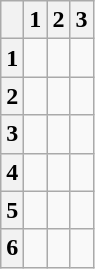<table class="wikitable">
<tr>
<th></th>
<th>1</th>
<th>2</th>
<th>3</th>
</tr>
<tr>
<th>1</th>
<td></td>
<td></td>
<td></td>
</tr>
<tr>
<th>2</th>
<td></td>
<td></td>
<td></td>
</tr>
<tr>
<th>3</th>
<td></td>
<td></td>
<td></td>
</tr>
<tr>
<th>4</th>
<td></td>
<td></td>
<td></td>
</tr>
<tr>
<th>5</th>
<td></td>
<td></td>
<td></td>
</tr>
<tr>
<th>6</th>
<td></td>
<td></td>
<td></td>
</tr>
</table>
